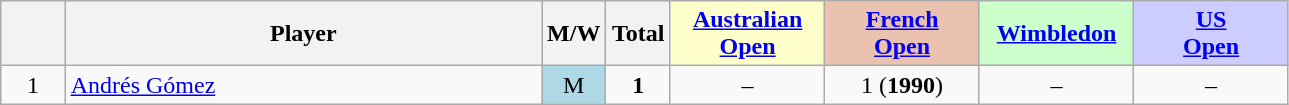<table class="wikitable mw-datatable sortable" style="text-align:center;">
<tr>
<th data-sort-type="number" width="5%"></th>
<th width="37%">Player</th>
<th width="5%">M/W</th>
<th data-sort-type="number" width="5%">Total</th>
<th style="background-color:#FFFFCC;" width="12%" data-sort-type="number"><a href='#'>Australian<br> Open</a></th>
<th style="background-color:#EBC2AF;" width="12%" data-sort-type="number"><a href='#'>French<br> Open</a></th>
<th style="background-color:#CCFFCC;" width="12%" data-sort-type="number"><a href='#'>Wimbledon</a></th>
<th style="background-color:#CCCCFF;" width="12%" data-sort-type="number"><a href='#'>US<br> Open</a></th>
</tr>
<tr>
<td>1</td>
<td style="text-align:left"><a href='#'>Andrés Gómez</a></td>
<td style="background-color:lightblue;">M</td>
<td><strong>1</strong></td>
<td>–</td>
<td>1 (<strong>1990</strong>)</td>
<td>–</td>
<td>–</td>
</tr>
</table>
